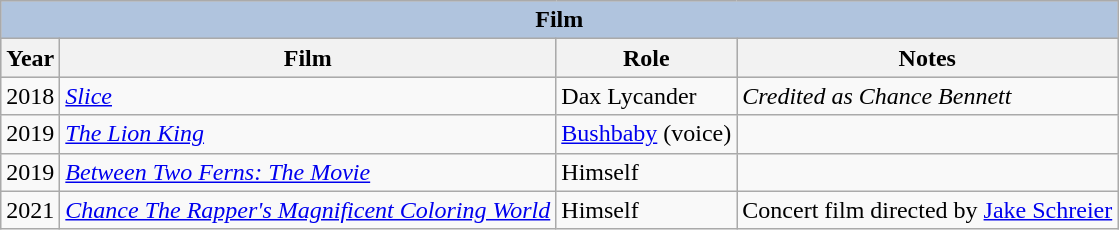<table class="wikitable">
<tr style="background:#ccc; text-align:center;">
<th colspan="4" style="background: LightSteelBlue;">Film</th>
</tr>
<tr style="background:#ccc; text-align:center;">
<th>Year</th>
<th>Film</th>
<th>Role</th>
<th>Notes</th>
</tr>
<tr>
<td>2018</td>
<td><em><a href='#'>Slice</a></em></td>
<td>Dax Lycander</td>
<td><em>Credited as Chance Bennett</em> </td>
</tr>
<tr>
<td>2019</td>
<td><em><a href='#'>The Lion King</a></em></td>
<td><a href='#'>Bushbaby</a> (voice)</td>
<td></td>
</tr>
<tr>
<td>2019</td>
<td><em><a href='#'>Between Two Ferns: The Movie</a></em></td>
<td>Himself</td>
<td></td>
</tr>
<tr>
<td>2021</td>
<td><em><a href='#'>Chance The Rapper's Magnificent Coloring World</a></em></td>
<td>Himself</td>
<td>Concert film directed by <a href='#'>Jake Schreier</a></td>
</tr>
</table>
